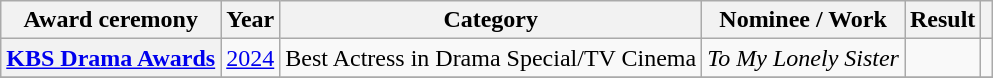<table class="wikitable plainrowheaders sortable">
<tr>
<th scope="col">Award ceremony</th>
<th scope="col">Year</th>
<th scope="col">Category</th>
<th scope="col">Nominee / Work</th>
<th scope="col">Result</th>
<th scope="col" class="unsortable"></th>
</tr>
<tr>
<th scope="row"><a href='#'>KBS Drama Awards</a></th>
<td style="text-align:center"><a href='#'>2024</a></td>
<td>Best Actress in Drama Special/TV Cinema</td>
<td><em>To My Lonely Sister</em></td>
<td></td>
<td style="text-align:center"></td>
</tr>
<tr>
</tr>
</table>
